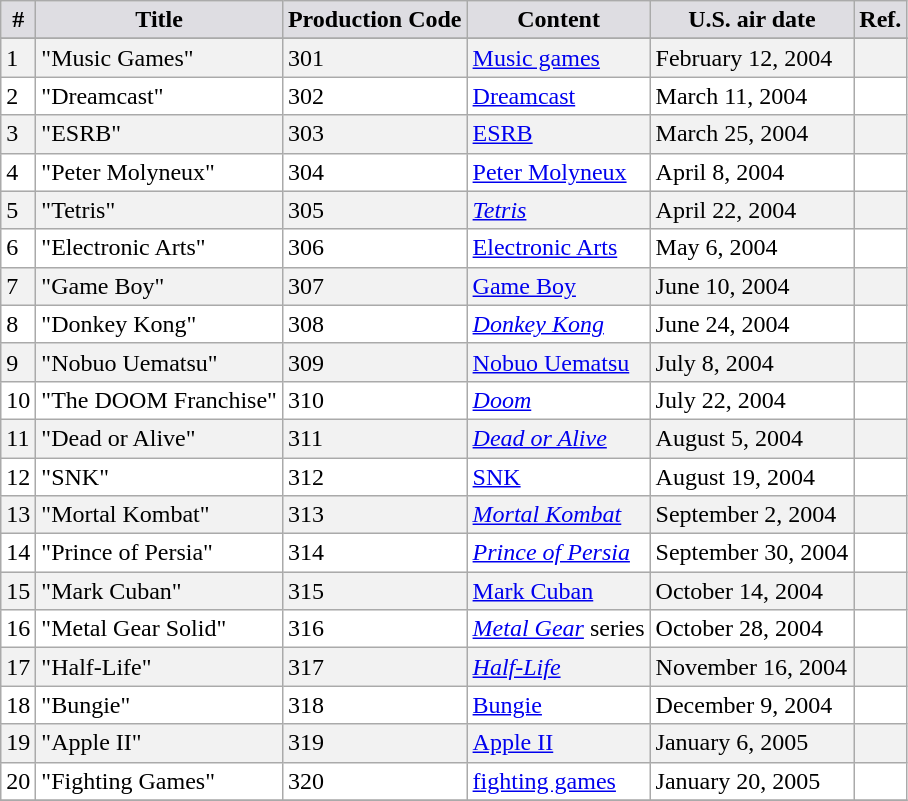<table class="wikitable">
<tr>
<th style="background-color: #DEDDE2">#</th>
<th style="background-color: #DEDDE2">Title</th>
<th style="background-color: #DEDDE2">Production Code</th>
<th style="background-color: #DEDDE2">Content</th>
<th style="background-color: #DEDDE2">U.S. air date</th>
<th style="background-color: #DEDDE2">Ref.</th>
</tr>
<tr style="background-color: #F2F2F2;" |>
</tr>
<tr style="background-color: #F2F2F2;" |>
<td>1</td>
<td>"Music Games"</td>
<td>301</td>
<td><a href='#'>Music games</a></td>
<td>February 12, 2004</td>
<td></td>
</tr>
<tr style="background-color: #FFFFFF;" |>
<td>2</td>
<td>"Dreamcast"</td>
<td>302</td>
<td><a href='#'>Dreamcast</a></td>
<td>March 11, 2004</td>
<td></td>
</tr>
<tr style="background-color: #F2F2F2;" |>
<td>3</td>
<td>"ESRB"</td>
<td>303</td>
<td><a href='#'>ESRB</a></td>
<td>March 25, 2004</td>
<td></td>
</tr>
<tr style="background-color: #FFFFFF;" |>
<td>4</td>
<td>"Peter Molyneux"</td>
<td>304</td>
<td><a href='#'>Peter Molyneux</a></td>
<td>April 8, 2004</td>
<td></td>
</tr>
<tr style="background-color: #F2F2F2;" |>
<td>5</td>
<td>"Tetris"</td>
<td>305</td>
<td><em><a href='#'>Tetris</a></em></td>
<td>April 22, 2004</td>
<td></td>
</tr>
<tr style="background-color: #FFFFFF;" |>
<td>6</td>
<td>"Electronic Arts"</td>
<td>306</td>
<td><a href='#'>Electronic Arts</a></td>
<td>May 6, 2004</td>
<td></td>
</tr>
<tr style="background-color: #F2F2F2;" |>
<td>7</td>
<td>"Game Boy"</td>
<td>307</td>
<td><a href='#'>Game Boy</a></td>
<td>June 10, 2004</td>
<td></td>
</tr>
<tr style="background-color: #FFFFFF;" |>
<td>8</td>
<td>"Donkey Kong"</td>
<td>308</td>
<td><em><a href='#'>Donkey Kong</a></em></td>
<td>June 24, 2004</td>
<td></td>
</tr>
<tr style="background-color: #F2F2F2;" |>
<td>9</td>
<td>"Nobuo Uematsu"</td>
<td>309</td>
<td><a href='#'>Nobuo Uematsu</a></td>
<td>July 8, 2004</td>
<td></td>
</tr>
<tr style="background-color: #FFFFFF;" |>
<td>10</td>
<td>"The DOOM Franchise"</td>
<td>310</td>
<td><em><a href='#'>Doom</a></em></td>
<td>July 22, 2004</td>
<td></td>
</tr>
<tr style="background-color: #F2F2F2;" |>
<td>11</td>
<td>"Dead or Alive"</td>
<td>311</td>
<td><em><a href='#'>Dead or Alive</a></em></td>
<td>August 5, 2004</td>
<td></td>
</tr>
<tr style="background-color: #FFFFFF;" |>
<td>12</td>
<td>"SNK"</td>
<td>312</td>
<td><a href='#'>SNK</a></td>
<td>August 19, 2004</td>
<td></td>
</tr>
<tr style="background-color: #F2F2F2;" |>
<td>13</td>
<td>"Mortal Kombat"</td>
<td>313</td>
<td><em><a href='#'>Mortal Kombat</a></em></td>
<td>September 2, 2004</td>
<td></td>
</tr>
<tr style="background-color: #FFFFFF;" |>
<td>14</td>
<td>"Prince of Persia"</td>
<td>314</td>
<td><em><a href='#'>Prince of Persia</a></em></td>
<td>September 30, 2004</td>
<td></td>
</tr>
<tr style="background-color: #F2F2F2;" |>
<td>15</td>
<td>"Mark Cuban"</td>
<td>315</td>
<td><a href='#'>Mark Cuban</a></td>
<td>October 14, 2004</td>
<td></td>
</tr>
<tr style="background-color: #FFFFFF;" |>
<td>16</td>
<td>"Metal Gear Solid"</td>
<td>316</td>
<td><em><a href='#'>Metal Gear</a></em> series</td>
<td>October 28, 2004</td>
<td></td>
</tr>
<tr style="background-color: #F2F2F2;" |>
<td>17</td>
<td>"Half-Life"</td>
<td>317</td>
<td><em><a href='#'>Half-Life</a></em></td>
<td>November 16, 2004</td>
<td></td>
</tr>
<tr style="background-color: #FFFFFF;" |>
<td>18</td>
<td>"Bungie"</td>
<td>318</td>
<td><a href='#'>Bungie</a></td>
<td>December 9, 2004</td>
<td></td>
</tr>
<tr style="background-color: #F2F2F2;" |>
<td>19</td>
<td>"Apple II"</td>
<td>319</td>
<td><a href='#'>Apple II</a></td>
<td>January 6, 2005</td>
<td></td>
</tr>
<tr style="background-color: #FFFFFF;" |>
<td>20</td>
<td>"Fighting Games"</td>
<td>320</td>
<td><a href='#'>fighting games</a></td>
<td>January 20, 2005</td>
<td></td>
</tr>
<tr style="background-color: #F2F2F2;" |>
</tr>
</table>
